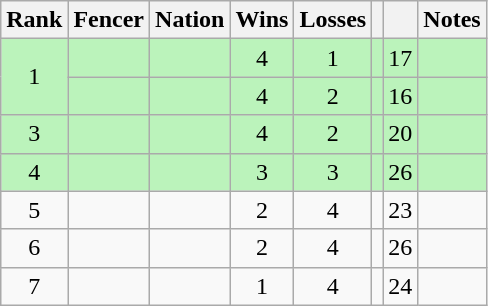<table class="wikitable sortable" style="text-align: center;">
<tr>
<th>Rank</th>
<th>Fencer</th>
<th>Nation</th>
<th>Wins</th>
<th>Losses</th>
<th></th>
<th></th>
<th>Notes</th>
</tr>
<tr style="background:#bbf3bb;">
<td rowspan=2>1</td>
<td align=left></td>
<td align=left></td>
<td>4</td>
<td>1</td>
<td></td>
<td>17</td>
<td></td>
</tr>
<tr style="background:#bbf3bb;">
<td align=left></td>
<td align=left></td>
<td>4</td>
<td>2</td>
<td></td>
<td>16</td>
<td></td>
</tr>
<tr style="background:#bbf3bb;">
<td>3</td>
<td align=left></td>
<td align=left></td>
<td>4</td>
<td>2</td>
<td></td>
<td>20</td>
<td></td>
</tr>
<tr style="background:#bbf3bb;">
<td>4</td>
<td align=left></td>
<td align=left></td>
<td>3</td>
<td>3</td>
<td></td>
<td>26</td>
<td></td>
</tr>
<tr>
<td>5</td>
<td align=left></td>
<td align=left></td>
<td>2</td>
<td>4</td>
<td></td>
<td>23</td>
<td></td>
</tr>
<tr>
<td>6</td>
<td align=left></td>
<td align=left></td>
<td>2</td>
<td>4</td>
<td></td>
<td>26</td>
<td></td>
</tr>
<tr>
<td>7</td>
<td align=left></td>
<td align=left></td>
<td>1</td>
<td>4</td>
<td></td>
<td>24</td>
<td></td>
</tr>
</table>
